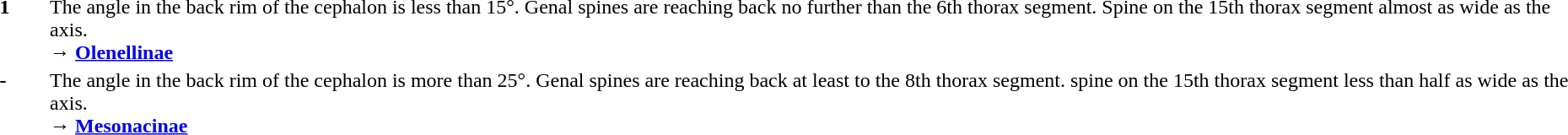<table>
<tr valign="top"  align="left">
<th scope="row" width="3%"><strong>1</strong></th>
<td>The angle in the back rim of the cephalon is less than 15°. Genal spines are reaching back no further than the 6th thorax segment. Spine on the 15th thorax segment almost as wide as the axis. <br>→ <strong><a href='#'>Olenellinae</a></strong></td>
</tr>
<tr valign="top" align="left">
<th scope="row" width="3%"><strong>-</strong></th>
<td>The angle in the back rim of the cephalon is more than 25°. Genal spines are reaching back at least to the 8th thorax segment. spine on the 15th thorax segment less than half as wide as the axis.<br>→ <strong><a href='#'>Mesonacinae</a></strong></td>
</tr>
</table>
